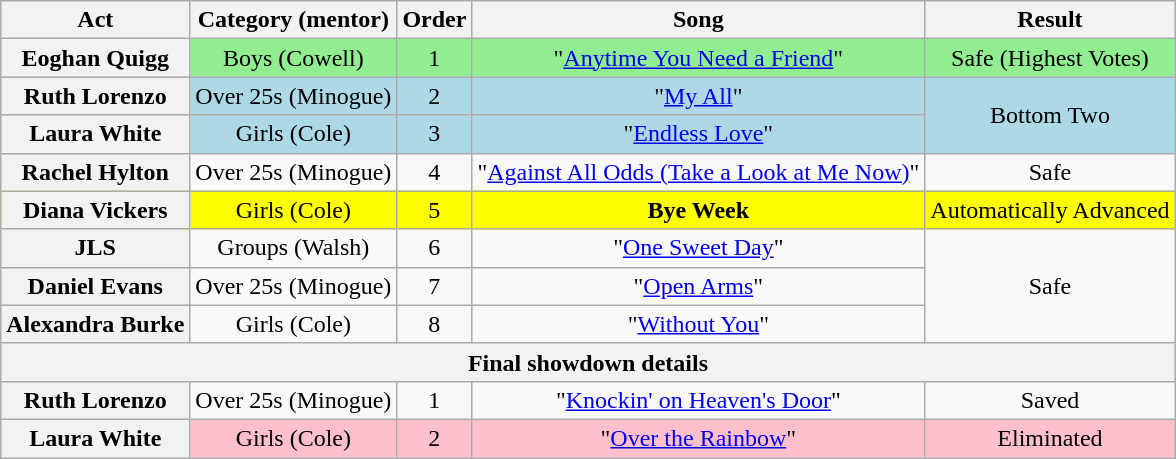<table class="wikitable plainrowheaders" style="text-align:center;">
<tr>
<th scope="col">Act</th>
<th scope="col">Category (mentor)</th>
<th scope="col">Order</th>
<th scope="col">Song</th>
<th scope="col">Result</th>
</tr>
<tr style="background:lightgreen;">
<th scope=row>Eoghan Quigg</th>
<td>Boys (Cowell)</td>
<td>1</td>
<td>"<a href='#'>Anytime You Need a Friend</a>"</td>
<td>Safe (Highest Votes)</td>
</tr>
<tr style="background: lightblue">
<th scope=row>Ruth Lorenzo</th>
<td>Over 25s (Minogue)</td>
<td>2</td>
<td>"<a href='#'>My All</a>"</td>
<td rowspan=2>Bottom Two</td>
</tr>
<tr style="background: lightblue">
<th scope=row>Laura White</th>
<td>Girls (Cole)</td>
<td>3</td>
<td>"<a href='#'>Endless Love</a>"</td>
</tr>
<tr>
<th scope=row>Rachel Hylton</th>
<td>Over 25s (Minogue)</td>
<td>4</td>
<td>"<a href='#'>Against All Odds (Take a Look at Me Now)</a>"</td>
<td>Safe</td>
</tr>
<tr style="background:yellow;">
<th scope=row>Diana Vickers</th>
<td>Girls (Cole)</td>
<td>5</td>
<td style="background:yellow;"><strong>Bye Week</strong></td>
<td>Automatically Advanced</td>
</tr>
<tr>
<th scope=row>JLS</th>
<td>Groups (Walsh)</td>
<td>6</td>
<td>"<a href='#'>One Sweet Day</a>"</td>
<td rowspan=3>Safe</td>
</tr>
<tr>
<th scope=row>Daniel Evans</th>
<td>Over 25s (Minogue)</td>
<td>7</td>
<td>"<a href='#'>Open Arms</a>"</td>
</tr>
<tr>
<th scope=row>Alexandra Burke</th>
<td>Girls (Cole)</td>
<td>8</td>
<td>"<a href='#'>Without You</a>"</td>
</tr>
<tr>
<th colspan="5">Final showdown details</th>
</tr>
<tr>
<th scope=row>Ruth Lorenzo</th>
<td>Over 25s (Minogue)</td>
<td>1</td>
<td>"<a href='#'>Knockin' on Heaven's Door</a>"</td>
<td>Saved</td>
</tr>
<tr style="background: pink">
<th scope=row>Laura White</th>
<td>Girls (Cole)</td>
<td>2</td>
<td>"<a href='#'>Over the Rainbow</a>"</td>
<td>Eliminated</td>
</tr>
</table>
